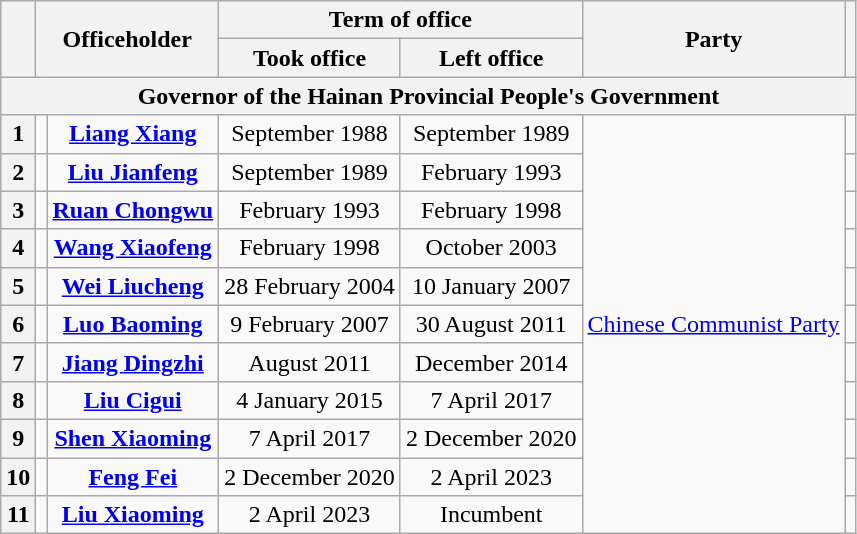<table class="wikitable" style="text-align:center">
<tr>
<th rowspan="2"></th>
<th colspan="2" rowspan="2">Officeholder</th>
<th colspan="2">Term of office</th>
<th rowspan="2">Party</th>
<th rowspan="2"></th>
</tr>
<tr>
<th>Took office</th>
<th>Left office</th>
</tr>
<tr>
<th colspan="7">Governor of the Hainan Provincial People's Government</th>
</tr>
<tr>
<th>1</th>
<td></td>
<td><strong><a href='#'>Liang Xiang</a></strong><br></td>
<td>September 1988</td>
<td>September 1989</td>
<td rowspan="11"><a href='#'>Chinese Communist Party</a></td>
<td></td>
</tr>
<tr>
<th>2</th>
<td></td>
<td><strong><a href='#'>Liu Jianfeng</a></strong><br></td>
<td>September 1989</td>
<td>February 1993</td>
<td></td>
</tr>
<tr>
<th>3</th>
<td></td>
<td><strong><a href='#'>Ruan Chongwu</a></strong><br></td>
<td>February 1993</td>
<td>February 1998</td>
<td></td>
</tr>
<tr>
<th>4</th>
<td></td>
<td><strong><a href='#'>Wang Xiaofeng</a></strong><br></td>
<td>February 1998</td>
<td>October 2003</td>
<td></td>
</tr>
<tr>
<th>5</th>
<td></td>
<td><strong><a href='#'>Wei Liucheng</a></strong><br></td>
<td>28 February 2004</td>
<td>10 January 2007</td>
<td></td>
</tr>
<tr>
<th>6</th>
<td></td>
<td><strong><a href='#'>Luo Baoming</a></strong><br></td>
<td>9 February 2007</td>
<td>30 August 2011</td>
<td></td>
</tr>
<tr>
<th>7</th>
<td></td>
<td><strong><a href='#'>Jiang Dingzhi</a></strong><br></td>
<td>August 2011</td>
<td>December 2014</td>
<td></td>
</tr>
<tr>
<th>8</th>
<td></td>
<td><strong><a href='#'>Liu Cigui</a></strong><br></td>
<td>4 January 2015</td>
<td>7 April 2017</td>
<td></td>
</tr>
<tr>
<th>9</th>
<td></td>
<td><strong><a href='#'>Shen Xiaoming</a></strong><br></td>
<td>7 April 2017</td>
<td>2 December 2020</td>
<td></td>
</tr>
<tr>
<th>10</th>
<td></td>
<td><strong><a href='#'>Feng Fei</a></strong><br></td>
<td>2 December 2020</td>
<td>2 April 2023</td>
<td></td>
</tr>
<tr>
<th>11</th>
<td></td>
<td><strong><a href='#'>Liu Xiaoming</a></strong><br></td>
<td>2 April 2023</td>
<td>Incumbent</td>
<td></td>
</tr>
</table>
